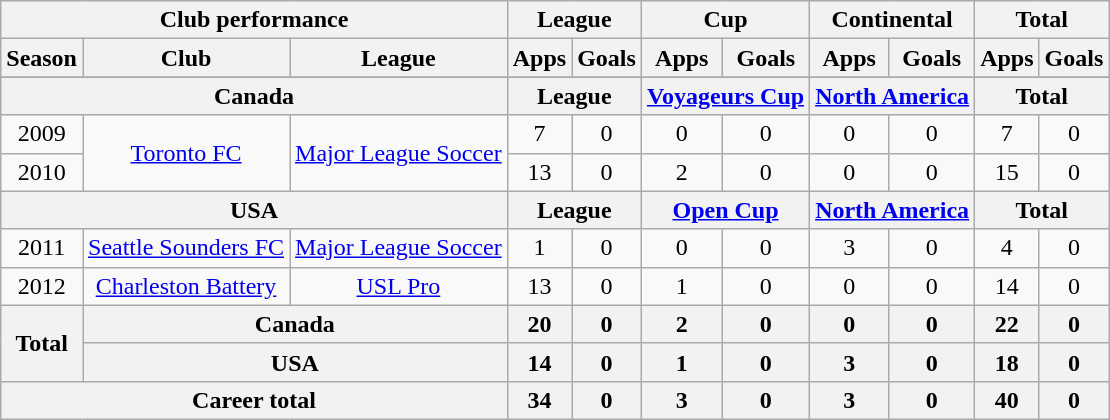<table class="wikitable" style="text-align:center">
<tr>
<th colspan=3>Club performance</th>
<th colspan=2>League</th>
<th colspan=2>Cup</th>
<th colspan=2>Continental</th>
<th colspan=2>Total</th>
</tr>
<tr>
<th>Season</th>
<th>Club</th>
<th>League</th>
<th>Apps</th>
<th>Goals</th>
<th>Apps</th>
<th>Goals</th>
<th>Apps</th>
<th>Goals</th>
<th>Apps</th>
<th>Goals</th>
</tr>
<tr>
</tr>
<tr>
<th colspan=3>Canada</th>
<th colspan=2>League</th>
<th colspan=2><a href='#'>Voyageurs Cup</a></th>
<th colspan=2><a href='#'>North America</a></th>
<th colspan=2>Total</th>
</tr>
<tr>
<td>2009</td>
<td rowspan="2"><a href='#'>Toronto FC</a></td>
<td rowspan="2"><a href='#'>Major League Soccer</a></td>
<td>7</td>
<td>0</td>
<td>0</td>
<td>0</td>
<td>0</td>
<td>0</td>
<td>7</td>
<td>0</td>
</tr>
<tr>
<td>2010</td>
<td>13</td>
<td>0</td>
<td>2</td>
<td>0</td>
<td>0</td>
<td>0</td>
<td>15</td>
<td>0</td>
</tr>
<tr>
<th colspan=3>USA</th>
<th colspan=2>League</th>
<th colspan=2><a href='#'>Open Cup</a></th>
<th colspan=2><a href='#'>North America</a></th>
<th colspan=2>Total</th>
</tr>
<tr>
<td>2011</td>
<td><a href='#'>Seattle Sounders FC</a></td>
<td><a href='#'>Major League Soccer</a></td>
<td>1</td>
<td>0</td>
<td>0</td>
<td>0</td>
<td>3</td>
<td>0</td>
<td>4</td>
<td>0</td>
</tr>
<tr>
<td>2012</td>
<td><a href='#'>Charleston Battery</a></td>
<td><a href='#'>USL Pro</a></td>
<td>13</td>
<td>0</td>
<td>1</td>
<td>0</td>
<td>0</td>
<td>0</td>
<td>14</td>
<td>0</td>
</tr>
<tr>
<th rowspan=2>Total</th>
<th colspan=2>Canada</th>
<th>20</th>
<th>0</th>
<th>2</th>
<th>0</th>
<th>0</th>
<th>0</th>
<th>22</th>
<th>0</th>
</tr>
<tr>
<th colspan=2>USA</th>
<th>14</th>
<th>0</th>
<th>1</th>
<th>0</th>
<th>3</th>
<th>0</th>
<th>18</th>
<th>0</th>
</tr>
<tr>
<th colspan=3>Career total</th>
<th>34</th>
<th>0</th>
<th>3</th>
<th>0</th>
<th>3</th>
<th>0</th>
<th>40</th>
<th>0</th>
</tr>
</table>
